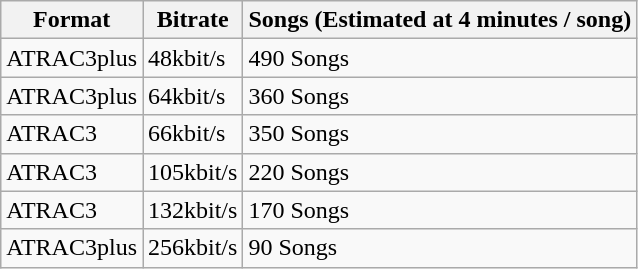<table class="wikitable">
<tr>
<th>Format</th>
<th>Bitrate</th>
<th>Songs (Estimated at 4 minutes / song)</th>
</tr>
<tr>
<td>ATRAC3plus</td>
<td>48kbit/s</td>
<td>490 Songs</td>
</tr>
<tr>
<td>ATRAC3plus</td>
<td>64kbit/s</td>
<td>360 Songs</td>
</tr>
<tr>
<td>ATRAC3</td>
<td>66kbit/s</td>
<td>350 Songs</td>
</tr>
<tr>
<td>ATRAC3</td>
<td>105kbit/s</td>
<td>220 Songs</td>
</tr>
<tr>
<td>ATRAC3</td>
<td>132kbit/s</td>
<td>170 Songs</td>
</tr>
<tr>
<td>ATRAC3plus</td>
<td>256kbit/s</td>
<td>90 Songs</td>
</tr>
</table>
